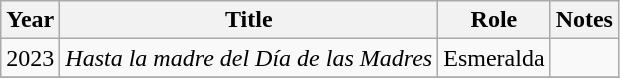<table class="wikitable sortable">
<tr>
<th>Year</th>
<th>Title</th>
<th>Role</th>
<th>Notes</th>
</tr>
<tr>
<td>2023</td>
<td><em>Hasta la madre del Día de las Madres</em></td>
<td>Esmeralda</td>
<td></td>
</tr>
<tr>
</tr>
</table>
